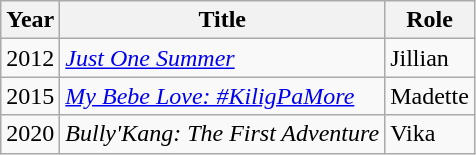<table class="wikitable">
<tr>
<th>Year</th>
<th>Title</th>
<th>Role</th>
</tr>
<tr>
<td>2012</td>
<td><em><a href='#'>Just One Summer</a></em></td>
<td>Jillian</td>
</tr>
<tr>
<td>2015</td>
<td><em><a href='#'>My Bebe Love: #KiligPaMore</a></em></td>
<td>Madette</td>
</tr>
<tr>
<td>2020</td>
<td><em>Bully'Kang: The First Adventure</em></td>
<td>Vika</td>
</tr>
</table>
